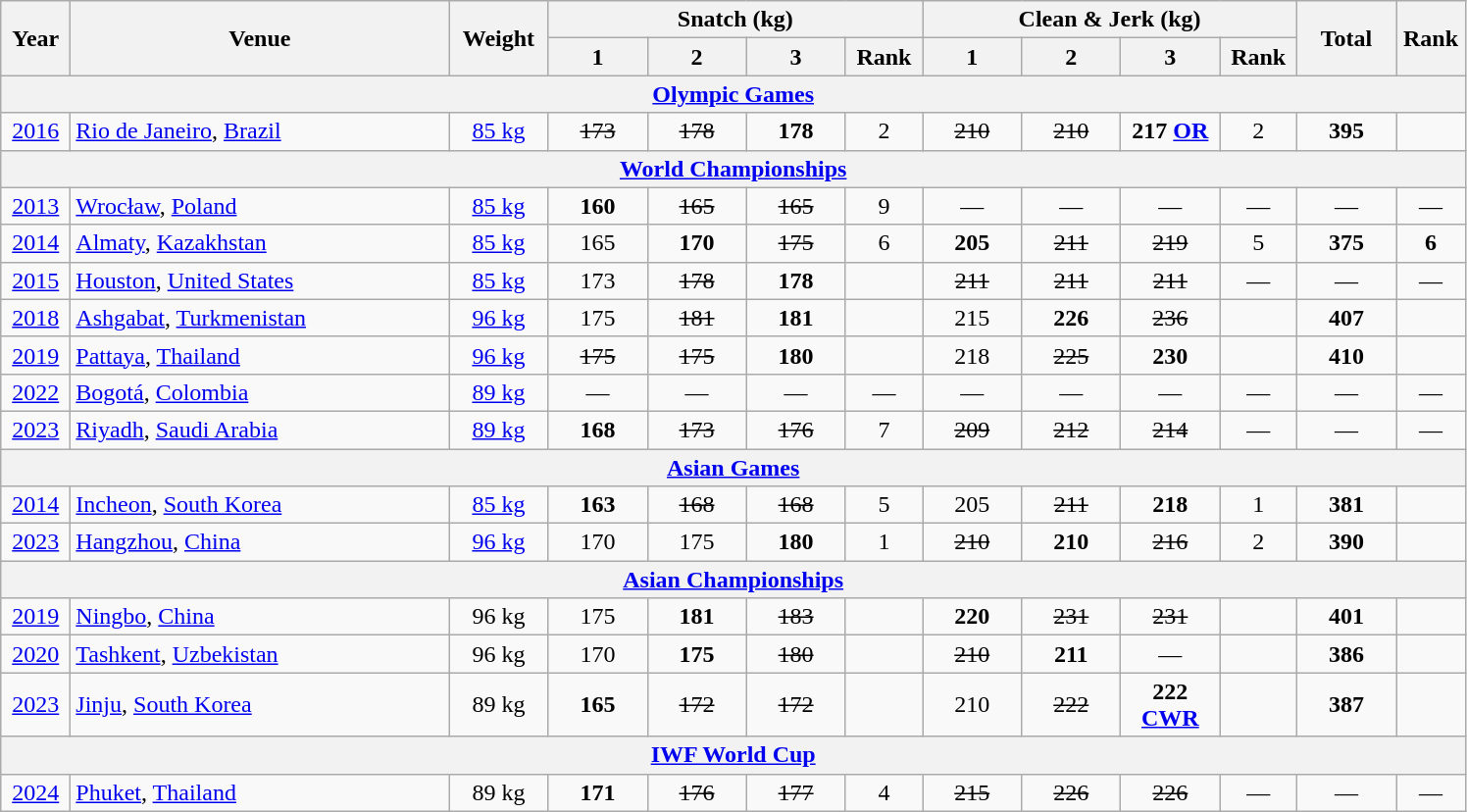<table class="wikitable" style="text-align:center;">
<tr>
<th rowspan=2 width=40>Year</th>
<th rowspan=2 width=250>Venue</th>
<th rowspan=2 width=60>Weight</th>
<th colspan=4>Snatch (kg)</th>
<th colspan=4>Clean & Jerk (kg)</th>
<th rowspan=2 width=60>Total</th>
<th rowspan=2 width=40>Rank</th>
</tr>
<tr>
<th width=60>1</th>
<th width=60>2</th>
<th width=60>3</th>
<th width=45>Rank</th>
<th width=60>1</th>
<th width=60>2</th>
<th width=60>3</th>
<th width=45>Rank</th>
</tr>
<tr>
<th colspan=13><a href='#'>Olympic Games</a></th>
</tr>
<tr>
<td><a href='#'>2016</a></td>
<td align=left> <a href='#'>Rio de Janeiro</a>, <a href='#'>Brazil</a></td>
<td><a href='#'>85 kg</a></td>
<td><s>173</s></td>
<td><s>178</s></td>
<td><strong>178</strong></td>
<td>2</td>
<td><s>210</s></td>
<td><s>210</s></td>
<td><strong>217 <a href='#'>OR</a></strong></td>
<td>2</td>
<td><strong>395</strong></td>
<td><strong></strong></td>
</tr>
<tr>
<th colspan=13><a href='#'>World Championships</a></th>
</tr>
<tr>
<td><a href='#'>2013</a></td>
<td align=left> <a href='#'>Wrocław</a>, <a href='#'>Poland</a></td>
<td><a href='#'>85 kg</a></td>
<td><strong>160</strong></td>
<td><s>165</s></td>
<td><s>165</s></td>
<td>9</td>
<td>—</td>
<td>—</td>
<td>—</td>
<td>—</td>
<td>—</td>
<td>—</td>
</tr>
<tr>
<td><a href='#'>2014</a></td>
<td align=left> <a href='#'>Almaty</a>, <a href='#'>Kazakhstan</a></td>
<td><a href='#'>85 kg</a></td>
<td>165</td>
<td><strong>170</strong></td>
<td><s>175</s></td>
<td>6</td>
<td><strong>205</strong></td>
<td><s>211</s></td>
<td><s>219</s></td>
<td>5</td>
<td><strong>375</strong></td>
<td><strong>6</strong></td>
</tr>
<tr>
<td><a href='#'>2015</a></td>
<td align=left> <a href='#'>Houston</a>, <a href='#'>United States</a></td>
<td><a href='#'>85 kg</a></td>
<td>173</td>
<td><s>178</s></td>
<td><strong>178</strong></td>
<td><strong></strong></td>
<td><s>211</s></td>
<td><s>211</s></td>
<td><s>211</s></td>
<td>—</td>
<td>—</td>
<td>—</td>
</tr>
<tr>
<td><a href='#'>2018</a></td>
<td align=left> <a href='#'>Ashgabat</a>, <a href='#'>Turkmenistan</a></td>
<td><a href='#'>96 kg</a></td>
<td>175</td>
<td><s>181</s></td>
<td><strong>181</strong></td>
<td></td>
<td>215</td>
<td><strong>226</strong></td>
<td><s>236</s></td>
<td></td>
<td><strong>407</strong></td>
<td></td>
</tr>
<tr>
<td><a href='#'>2019</a></td>
<td align=left> <a href='#'>Pattaya</a>, <a href='#'>Thailand</a></td>
<td><a href='#'>96 kg</a></td>
<td><s>175</s></td>
<td><s>175</s></td>
<td><strong>180</strong></td>
<td></td>
<td>218</td>
<td><s>225</s></td>
<td><strong>230</strong></td>
<td></td>
<td><strong>410</strong></td>
<td></td>
</tr>
<tr>
<td><a href='#'>2022</a></td>
<td align=left> <a href='#'>Bogotá</a>, <a href='#'>Colombia</a></td>
<td><a href='#'>89 kg</a></td>
<td>—</td>
<td>—</td>
<td>—</td>
<td>—</td>
<td>—</td>
<td>—</td>
<td>—</td>
<td>—</td>
<td>—</td>
<td>—</td>
</tr>
<tr>
<td><a href='#'>2023</a></td>
<td align=left> <a href='#'>Riyadh</a>, <a href='#'>Saudi Arabia</a></td>
<td><a href='#'>89 kg</a></td>
<td><strong>168</strong></td>
<td><s>173</s></td>
<td><s>176</s></td>
<td>7</td>
<td><s>209</s></td>
<td><s>212</s></td>
<td><s>214</s></td>
<td>—</td>
<td>—</td>
<td>—</td>
</tr>
<tr>
<th colspan=13><a href='#'>Asian Games</a></th>
</tr>
<tr>
<td><a href='#'>2014</a></td>
<td align=left> <a href='#'>Incheon</a>, <a href='#'>South Korea</a></td>
<td><a href='#'>85 kg</a></td>
<td><strong>163</strong></td>
<td><s>168</s></td>
<td><s>168</s></td>
<td>5</td>
<td>205</td>
<td><s>211</s></td>
<td><strong>218</strong></td>
<td>1</td>
<td><strong>381</strong></td>
<td><strong></strong></td>
</tr>
<tr>
<td><a href='#'>2023</a></td>
<td align=left> <a href='#'>Hangzhou</a>, <a href='#'>China</a></td>
<td><a href='#'>96 kg</a></td>
<td>170</td>
<td>175</td>
<td><strong>180</strong></td>
<td>1</td>
<td><s>210</s></td>
<td><strong>210</strong></td>
<td><s>216</s></td>
<td>2</td>
<td><strong>390</strong></td>
<td><strong></strong></td>
</tr>
<tr>
<th colspan=13><a href='#'>Asian Championships</a></th>
</tr>
<tr>
<td><a href='#'>2019</a></td>
<td align=left> <a href='#'>Ningbo</a>, <a href='#'>China</a></td>
<td>96 kg</td>
<td>175</td>
<td><strong>181</strong></td>
<td><s>183</s></td>
<td></td>
<td><strong>220</strong></td>
<td><s>231</s></td>
<td><s>231</s></td>
<td></td>
<td><strong>401</strong></td>
<td></td>
</tr>
<tr>
<td><a href='#'>2020</a></td>
<td align=left> <a href='#'>Tashkent</a>, <a href='#'>Uzbekistan</a></td>
<td>96 kg</td>
<td>170</td>
<td><strong>175</strong></td>
<td><s>180</s></td>
<td></td>
<td><s>210</s></td>
<td><strong>211</strong></td>
<td>—</td>
<td></td>
<td><strong>386</strong></td>
<td></td>
</tr>
<tr>
<td><a href='#'>2023</a></td>
<td align=left> <a href='#'>Jinju</a>, <a href='#'>South Korea</a></td>
<td>89 kg</td>
<td><strong>165</strong></td>
<td><s>172</s></td>
<td><s>172</s></td>
<td></td>
<td>210</td>
<td><s>222</s></td>
<td><strong>222 <a href='#'>CWR</a></strong></td>
<td></td>
<td><strong>387</strong></td>
<td></td>
</tr>
<tr>
<th colspan=13><a href='#'>IWF World Cup</a></th>
</tr>
<tr>
<td><a href='#'>2024</a></td>
<td align=left> <a href='#'>Phuket</a>, <a href='#'>Thailand</a></td>
<td>89 kg</td>
<td><strong>171</strong></td>
<td><s>176</s></td>
<td><s>177</s></td>
<td>4</td>
<td><s>215</s></td>
<td><s>226</s></td>
<td><s>226</s></td>
<td>—</td>
<td>—</td>
<td>—</td>
</tr>
</table>
